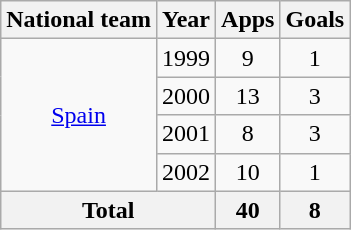<table class="wikitable" style="text-align:center">
<tr>
<th>National team</th>
<th>Year</th>
<th>Apps</th>
<th>Goals</th>
</tr>
<tr>
<td rowspan="4"><a href='#'>Spain</a></td>
<td>1999</td>
<td>9</td>
<td>1</td>
</tr>
<tr>
<td>2000</td>
<td>13</td>
<td>3</td>
</tr>
<tr>
<td>2001</td>
<td>8</td>
<td>3</td>
</tr>
<tr>
<td>2002</td>
<td>10</td>
<td>1</td>
</tr>
<tr>
<th colspan="2">Total</th>
<th>40</th>
<th>8</th>
</tr>
</table>
